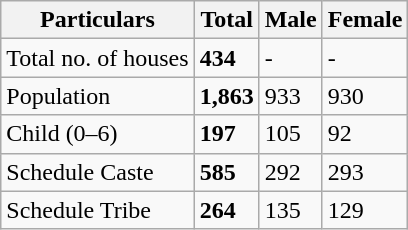<table class="wikitable">
<tr>
<th>Particulars</th>
<th>Total</th>
<th>Male</th>
<th>Female</th>
</tr>
<tr>
<td>Total no. of houses</td>
<td><strong>434</strong></td>
<td>-</td>
<td>-</td>
</tr>
<tr>
<td>Population</td>
<td><strong>1,863</strong></td>
<td>933</td>
<td>930</td>
</tr>
<tr>
<td>Child (0–6)</td>
<td><strong>197</strong></td>
<td>105</td>
<td>92</td>
</tr>
<tr>
<td>Schedule Caste</td>
<td><strong>585</strong></td>
<td>292</td>
<td>293</td>
</tr>
<tr>
<td>Schedule Tribe</td>
<td><strong>264</strong></td>
<td>135</td>
<td>129</td>
</tr>
</table>
